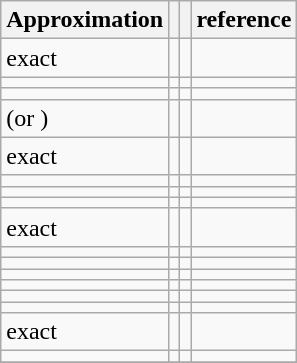<table class="wikitable">
<tr>
<th>Approximation</th>
<th></th>
<th></th>
<th>reference</th>
</tr>
<tr>
<td>exact</td>
<td></td>
<td></td>
<td></td>
</tr>
<tr>
<td></td>
<td></td>
<td></td>
<td></td>
</tr>
<tr>
<td></td>
<td></td>
<td></td>
<td></td>
</tr>
<tr>
<td> (or )</td>
<td></td>
<td></td>
<td></td>
</tr>
<tr>
<td>exact</td>
<td></td>
<td></td>
<td></td>
</tr>
<tr>
<td></td>
<td></td>
<td></td>
<td></td>
</tr>
<tr>
<td></td>
<td></td>
<td></td>
<td></td>
</tr>
<tr>
<td></td>
<td></td>
<td></td>
<td></td>
</tr>
<tr>
<td>exact</td>
<td></td>
<td></td>
<td></td>
</tr>
<tr>
<td></td>
<td></td>
<td></td>
<td></td>
</tr>
<tr>
<td></td>
<td></td>
<td></td>
<td></td>
</tr>
<tr>
<td></td>
<td></td>
<td></td>
<td></td>
</tr>
<tr>
<td></td>
<td></td>
<td></td>
<td></td>
</tr>
<tr>
<td></td>
<td></td>
<td></td>
<td></td>
</tr>
<tr>
<td></td>
<td></td>
<td></td>
<td></td>
</tr>
<tr>
<td>exact</td>
<td></td>
<td></td>
<td></td>
</tr>
<tr>
<td></td>
<td></td>
<td></td>
<td></td>
</tr>
<tr>
</tr>
</table>
